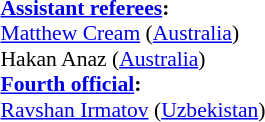<table width=50% style="font-size: 90%">
<tr>
<td><br><strong><a href='#'>Assistant referees</a>:</strong>
<br><a href='#'>Matthew Cream</a> (<a href='#'>Australia</a>)
<br>Hakan Anaz (<a href='#'>Australia</a>)
<br><strong><a href='#'>Fourth official</a>:</strong>
<br><a href='#'>Ravshan Irmatov</a> (<a href='#'>Uzbekistan</a>)</td>
</tr>
</table>
